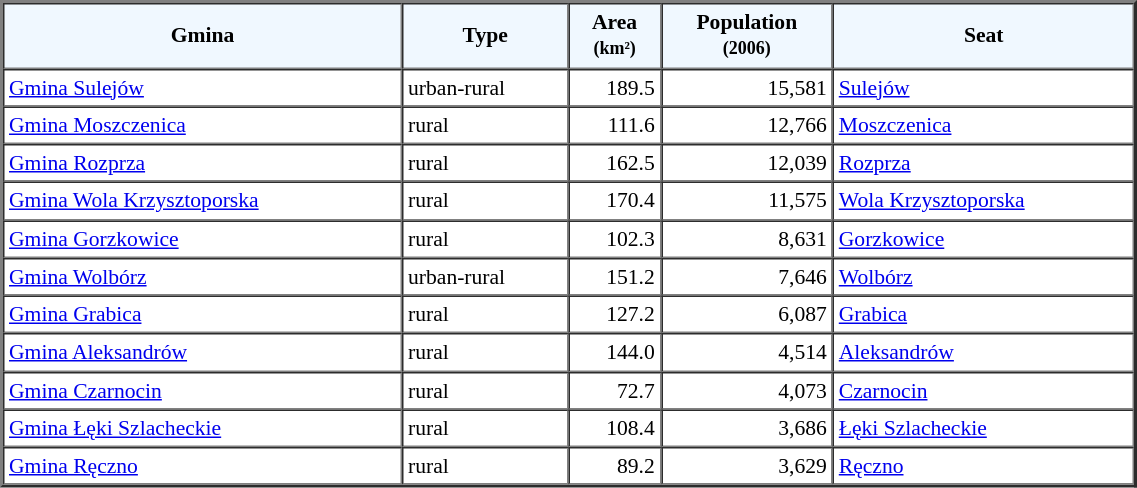<table width="60%" border="2" cellpadding="3" cellspacing="0" style="font-size:90%;line-height:120%;">
<tr bgcolor="F0F8FF">
<td style="text-align:center;"><strong>Gmina</strong></td>
<td style="text-align:center;"><strong>Type</strong></td>
<td style="text-align:center;"><strong>Area<br><small>(km²)</small></strong></td>
<td style="text-align:center;"><strong>Population<br><small>(2006)</small></strong></td>
<td style="text-align:center;"><strong>Seat</strong></td>
</tr>
<tr>
<td><a href='#'>Gmina Sulejów</a></td>
<td>urban-rural</td>
<td style="text-align:right;">189.5</td>
<td style="text-align:right;">15,581</td>
<td><a href='#'>Sulejów</a></td>
</tr>
<tr>
<td><a href='#'>Gmina Moszczenica</a></td>
<td>rural</td>
<td style="text-align:right;">111.6</td>
<td style="text-align:right;">12,766</td>
<td><a href='#'>Moszczenica</a></td>
</tr>
<tr>
<td><a href='#'>Gmina Rozprza</a></td>
<td>rural</td>
<td style="text-align:right;">162.5</td>
<td style="text-align:right;">12,039</td>
<td><a href='#'>Rozprza</a></td>
</tr>
<tr>
<td><a href='#'>Gmina Wola Krzysztoporska</a></td>
<td>rural</td>
<td style="text-align:right;">170.4</td>
<td style="text-align:right;">11,575</td>
<td><a href='#'>Wola Krzysztoporska</a></td>
</tr>
<tr>
<td><a href='#'>Gmina Gorzkowice</a></td>
<td>rural</td>
<td style="text-align:right;">102.3</td>
<td style="text-align:right;">8,631</td>
<td><a href='#'>Gorzkowice</a></td>
</tr>
<tr>
<td><a href='#'>Gmina Wolbórz</a></td>
<td>urban-rural</td>
<td style="text-align:right;">151.2</td>
<td style="text-align:right;">7,646</td>
<td><a href='#'>Wolbórz</a></td>
</tr>
<tr>
<td><a href='#'>Gmina Grabica</a></td>
<td>rural</td>
<td style="text-align:right;">127.2</td>
<td style="text-align:right;">6,087</td>
<td><a href='#'>Grabica</a></td>
</tr>
<tr>
<td><a href='#'>Gmina Aleksandrów</a></td>
<td>rural</td>
<td style="text-align:right;">144.0</td>
<td style="text-align:right;">4,514</td>
<td><a href='#'>Aleksandrów</a></td>
</tr>
<tr>
<td><a href='#'>Gmina Czarnocin</a></td>
<td>rural</td>
<td style="text-align:right;">72.7</td>
<td style="text-align:right;">4,073</td>
<td><a href='#'>Czarnocin</a></td>
</tr>
<tr>
<td><a href='#'>Gmina Łęki Szlacheckie</a></td>
<td>rural</td>
<td style="text-align:right;">108.4</td>
<td style="text-align:right;">3,686</td>
<td><a href='#'>Łęki Szlacheckie</a></td>
</tr>
<tr>
<td><a href='#'>Gmina Ręczno</a></td>
<td>rural</td>
<td style="text-align:right;">89.2</td>
<td style="text-align:right;">3,629</td>
<td><a href='#'>Ręczno</a></td>
</tr>
<tr>
</tr>
</table>
